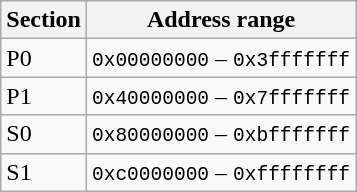<table class="wikitable">
<tr>
<th>Section</th>
<th>Address range</th>
</tr>
<tr>
<td>P0</td>
<td><code>0x00000000</code> – <code>0x3fffffff</code></td>
</tr>
<tr>
<td>P1</td>
<td><code>0x40000000</code> – <code>0x7fffffff</code></td>
</tr>
<tr>
<td>S0</td>
<td><code>0x80000000</code> – <code>0xbfffffff</code></td>
</tr>
<tr>
<td>S1</td>
<td><code>0xc0000000</code> – <code>0xffffffff</code></td>
</tr>
</table>
